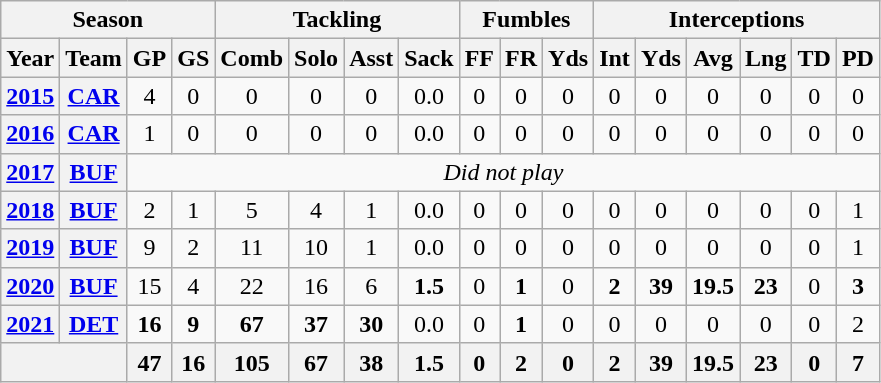<table class="wikitable" border="1" style="text-align:center; width:45%;" float="left">
<tr>
<th colspan="4">Season</th>
<th colspan="4">Tackling</th>
<th colspan="3">Fumbles</th>
<th colspan="6">Interceptions</th>
</tr>
<tr>
<th>Year</th>
<th>Team</th>
<th>GP</th>
<th>GS</th>
<th>Comb</th>
<th>Solo</th>
<th>Asst</th>
<th>Sack</th>
<th>FF</th>
<th>FR</th>
<th>Yds</th>
<th>Int</th>
<th>Yds</th>
<th>Avg</th>
<th>Lng</th>
<th>TD</th>
<th>PD</th>
</tr>
<tr>
<th><a href='#'>2015</a></th>
<th><a href='#'>CAR</a></th>
<td>4</td>
<td>0</td>
<td>0</td>
<td>0</td>
<td>0</td>
<td>0.0</td>
<td>0</td>
<td>0</td>
<td>0</td>
<td>0</td>
<td>0</td>
<td>0</td>
<td>0</td>
<td>0</td>
<td>0</td>
</tr>
<tr>
<th><a href='#'>2016</a></th>
<th><a href='#'>CAR</a></th>
<td>1</td>
<td>0</td>
<td>0</td>
<td>0</td>
<td>0</td>
<td>0.0</td>
<td>0</td>
<td>0</td>
<td>0</td>
<td>0</td>
<td>0</td>
<td>0</td>
<td>0</td>
<td>0</td>
<td>0</td>
</tr>
<tr>
<th><a href='#'>2017</a></th>
<th><a href='#'>BUF</a></th>
<td colspan="15"><em>Did not play</em></td>
</tr>
<tr>
<th><a href='#'>2018</a></th>
<th><a href='#'>BUF</a></th>
<td>2</td>
<td>1</td>
<td>5</td>
<td>4</td>
<td>1</td>
<td>0.0</td>
<td>0</td>
<td>0</td>
<td>0</td>
<td>0</td>
<td>0</td>
<td>0</td>
<td>0</td>
<td>0</td>
<td>1</td>
</tr>
<tr>
<th><a href='#'>2019</a></th>
<th><a href='#'>BUF</a></th>
<td>9</td>
<td>2</td>
<td>11</td>
<td>10</td>
<td>1</td>
<td>0.0</td>
<td>0</td>
<td>0</td>
<td>0</td>
<td>0</td>
<td>0</td>
<td>0</td>
<td>0</td>
<td>0</td>
<td>1</td>
</tr>
<tr>
<th><a href='#'>2020</a></th>
<th><a href='#'>BUF</a></th>
<td>15</td>
<td>4</td>
<td>22</td>
<td>16</td>
<td>6</td>
<td><strong>1.5</strong></td>
<td>0</td>
<td><strong>1</strong></td>
<td>0</td>
<td><strong>2</strong></td>
<td><strong>39</strong></td>
<td><strong>19.5</strong></td>
<td><strong>23</strong></td>
<td>0</td>
<td><strong>3</strong></td>
</tr>
<tr>
<th><a href='#'>2021</a></th>
<th><a href='#'>DET</a></th>
<td><strong>16</strong></td>
<td><strong>9</strong></td>
<td><strong>67</strong></td>
<td><strong>37</strong></td>
<td><strong>30</strong></td>
<td>0.0</td>
<td>0</td>
<td><strong>1</strong></td>
<td>0</td>
<td>0</td>
<td>0</td>
<td>0</td>
<td>0</td>
<td>0</td>
<td>2</td>
</tr>
<tr>
<th colspan="2"></th>
<th>47</th>
<th>16</th>
<th>105</th>
<th>67</th>
<th>38</th>
<th>1.5</th>
<th>0</th>
<th>2</th>
<th>0</th>
<th>2</th>
<th>39</th>
<th>19.5</th>
<th>23</th>
<th>0</th>
<th>7</th>
</tr>
</table>
